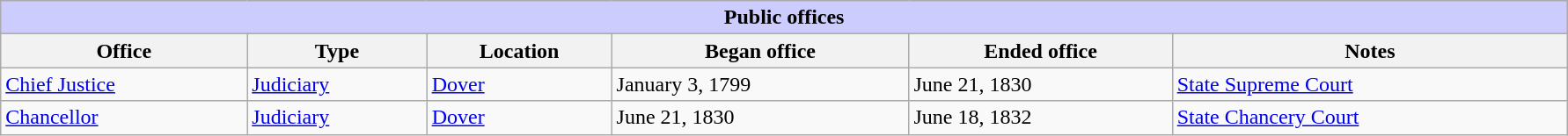<table class=wikitable style="width: 94%" style="text-align: center;" align="center">
<tr bgcolor=#cccccc>
<th colspan=7 style="background: #ccccff;">Public offices</th>
</tr>
<tr>
<th>Office</th>
<th>Type</th>
<th>Location</th>
<th>Began office</th>
<th>Ended office</th>
<th>Notes</th>
</tr>
<tr>
<td><a href='#'>Chief Justice</a></td>
<td><a href='#'>Judiciary</a></td>
<td><a href='#'>Dover</a></td>
<td>January 3, 1799</td>
<td>June 21, 1830</td>
<td><a href='#'>State Supreme Court</a></td>
</tr>
<tr>
<td><a href='#'>Chancellor</a></td>
<td><a href='#'>Judiciary</a></td>
<td><a href='#'>Dover</a></td>
<td>June 21, 1830</td>
<td>June 18, 1832</td>
<td><a href='#'>State Chancery Court</a></td>
</tr>
</table>
